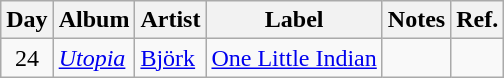<table class="wikitable">
<tr>
<th>Day</th>
<th>Album</th>
<th>Artist</th>
<th>Label</th>
<th>Notes</th>
<th>Ref.</th>
</tr>
<tr>
<td rowspan="1" style="text-align:center;">24</td>
<td><em><a href='#'>Utopia</a></em></td>
<td><a href='#'>Björk</a></td>
<td><a href='#'>One Little Indian</a></td>
<td></td>
<td style="text-align:center;"></td>
</tr>
</table>
